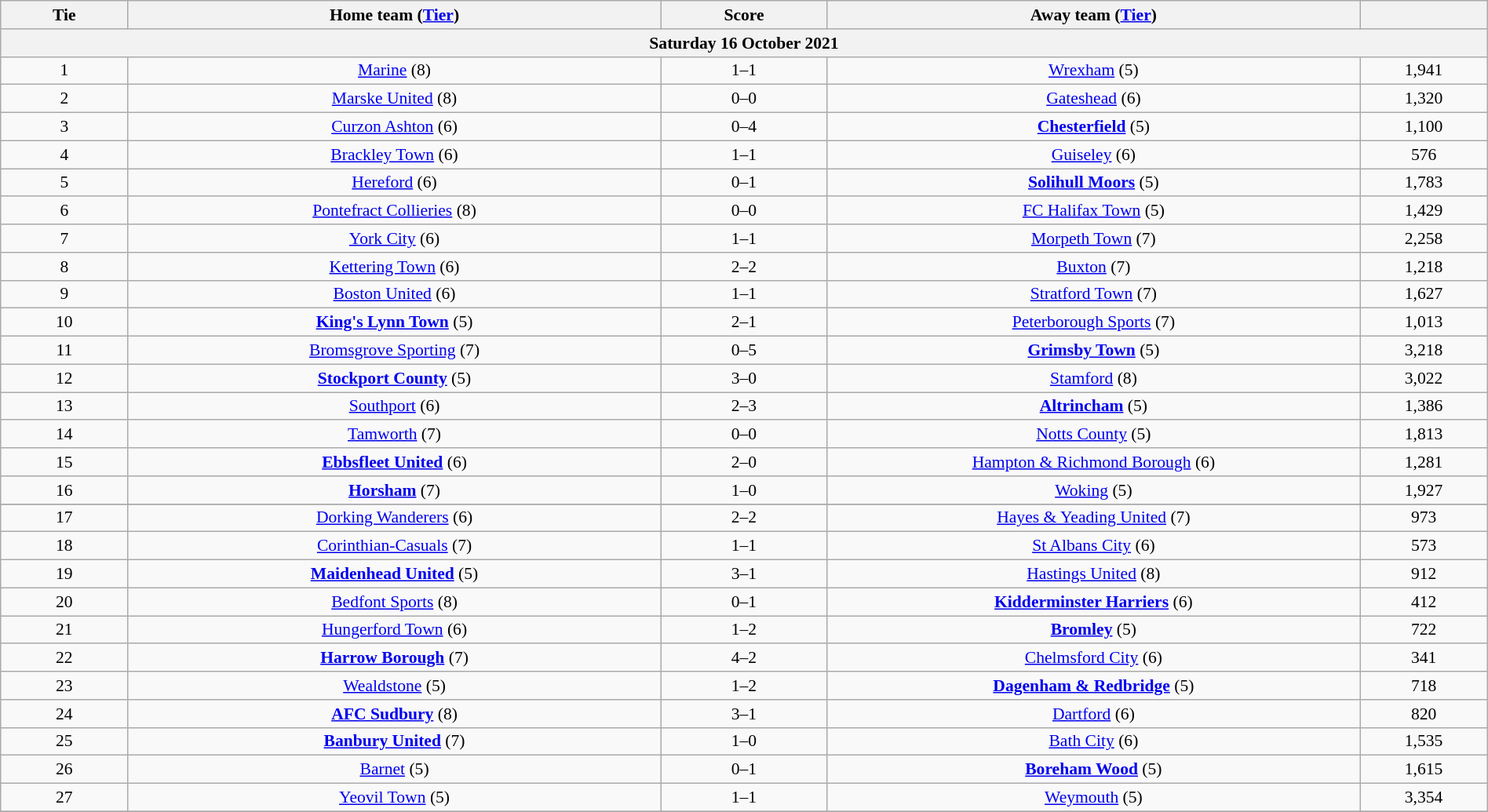<table class="wikitable" style="text-align:center; font-size:90%; width:100%">
<tr>
<th scope="col" style="width:  8.43%;">Tie</th>
<th scope="col" style="width: 35.29%;">Home team (<a href='#'>Tier</a>)</th>
<th scope="col" style="width: 11.00%;">Score</th>
<th scope="col" style="width: 35.29%;">Away team (<a href='#'>Tier</a>)</th>
<th scope="col" style="width:  8.43%;"></th>
</tr>
<tr>
<th colspan="5"><strong>Saturday 16 October 2021</strong></th>
</tr>
<tr>
<td>1</td>
<td><a href='#'>Marine</a> (8)</td>
<td>1–1</td>
<td><a href='#'>Wrexham</a> (5)</td>
<td>1,941</td>
</tr>
<tr>
<td>2</td>
<td><a href='#'>Marske United</a> (8)</td>
<td>0–0</td>
<td><a href='#'>Gateshead</a> (6)</td>
<td>1,320</td>
</tr>
<tr>
<td>3</td>
<td><a href='#'>Curzon Ashton</a> (6)</td>
<td>0–4</td>
<td><strong><a href='#'>Chesterfield</a></strong> (5)</td>
<td>1,100</td>
</tr>
<tr>
<td>4</td>
<td><a href='#'>Brackley Town</a> (6)</td>
<td>1–1</td>
<td><a href='#'>Guiseley</a> (6)</td>
<td>576</td>
</tr>
<tr>
<td>5</td>
<td><a href='#'>Hereford</a> (6)</td>
<td>0–1</td>
<td><strong><a href='#'>Solihull Moors</a></strong> (5)</td>
<td>1,783</td>
</tr>
<tr>
<td>6</td>
<td><a href='#'>Pontefract Collieries</a> (8)</td>
<td>0–0</td>
<td><a href='#'>FC Halifax Town</a> (5)</td>
<td>1,429</td>
</tr>
<tr>
<td>7</td>
<td><a href='#'>York City</a> (6)</td>
<td>1–1</td>
<td><a href='#'>Morpeth Town</a> (7)</td>
<td>2,258</td>
</tr>
<tr>
<td>8</td>
<td><a href='#'>Kettering Town</a> (6)</td>
<td>2–2</td>
<td><a href='#'>Buxton</a> (7)</td>
<td>1,218</td>
</tr>
<tr>
<td>9</td>
<td><a href='#'>Boston United</a> (6)</td>
<td>1–1</td>
<td><a href='#'>Stratford Town</a> (7)</td>
<td>1,627</td>
</tr>
<tr>
<td>10</td>
<td><strong><a href='#'>King's Lynn Town</a></strong> (5)</td>
<td>2–1</td>
<td><a href='#'>Peterborough Sports</a> (7)</td>
<td>1,013</td>
</tr>
<tr>
<td>11</td>
<td><a href='#'>Bromsgrove Sporting</a> (7)</td>
<td>0–5</td>
<td><strong><a href='#'>Grimsby Town</a></strong> (5)</td>
<td>3,218</td>
</tr>
<tr>
<td>12</td>
<td><strong><a href='#'>Stockport County</a></strong> (5)</td>
<td>3–0</td>
<td><a href='#'>Stamford</a> (8)</td>
<td>3,022</td>
</tr>
<tr>
<td>13</td>
<td><a href='#'>Southport</a> (6)</td>
<td>2–3</td>
<td><strong><a href='#'>Altrincham</a></strong> (5)</td>
<td>1,386</td>
</tr>
<tr>
<td>14</td>
<td><a href='#'>Tamworth</a> (7)</td>
<td>0–0</td>
<td><a href='#'>Notts County</a> (5)</td>
<td>1,813</td>
</tr>
<tr>
<td>15</td>
<td><strong><a href='#'>Ebbsfleet United</a></strong> (6)</td>
<td>2–0</td>
<td><a href='#'>Hampton & Richmond Borough</a> (6)</td>
<td>1,281</td>
</tr>
<tr>
<td>16</td>
<td><strong><a href='#'>Horsham</a></strong> (7)</td>
<td>1–0</td>
<td><a href='#'>Woking</a> (5)</td>
<td>1,927</td>
</tr>
<tr>
</tr>
<tr>
<td>17</td>
<td><a href='#'>Dorking Wanderers</a> (6)</td>
<td>2–2</td>
<td><a href='#'>Hayes & Yeading United</a> (7)</td>
<td>973</td>
</tr>
<tr>
<td>18</td>
<td><a href='#'>Corinthian-Casuals</a> (7)</td>
<td>1–1</td>
<td><a href='#'>St Albans City</a> (6)</td>
<td>573</td>
</tr>
<tr>
<td>19</td>
<td><strong><a href='#'>Maidenhead United</a></strong> (5)</td>
<td>3–1</td>
<td><a href='#'>Hastings United</a> (8)</td>
<td>912</td>
</tr>
<tr>
<td>20</td>
<td><a href='#'>Bedfont Sports</a> (8)</td>
<td>0–1</td>
<td><strong><a href='#'>Kidderminster Harriers</a></strong> (6)</td>
<td>412</td>
</tr>
<tr>
<td>21</td>
<td><a href='#'>Hungerford Town</a> (6)</td>
<td>1–2</td>
<td><strong><a href='#'>Bromley</a></strong> (5)</td>
<td>722</td>
</tr>
<tr>
<td>22</td>
<td><strong><a href='#'>Harrow Borough</a></strong> (7)</td>
<td>4–2</td>
<td><a href='#'>Chelmsford City</a> (6)</td>
<td>341</td>
</tr>
<tr>
<td>23</td>
<td><a href='#'>Wealdstone</a> (5)</td>
<td>1–2</td>
<td><strong><a href='#'>Dagenham & Redbridge</a></strong> (5)</td>
<td>718</td>
</tr>
<tr>
<td>24</td>
<td><strong><a href='#'>AFC Sudbury</a></strong> (8)</td>
<td>3–1</td>
<td><a href='#'>Dartford</a> (6)</td>
<td>820</td>
</tr>
<tr>
<td>25</td>
<td><strong><a href='#'>Banbury United</a></strong> (7)</td>
<td>1–0</td>
<td><a href='#'>Bath City</a> (6)</td>
<td>1,535</td>
</tr>
<tr>
<td>26</td>
<td><a href='#'>Barnet</a> (5)</td>
<td>0–1</td>
<td><strong><a href='#'>Boreham Wood</a></strong> (5)</td>
<td>1,615</td>
</tr>
<tr>
<td>27</td>
<td><a href='#'>Yeovil Town</a> (5)</td>
<td>1–1</td>
<td><a href='#'>Weymouth</a> (5)</td>
<td>3,354</td>
</tr>
<tr>
</tr>
</table>
